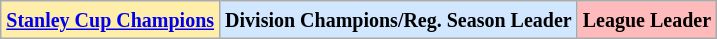<table class="wikitable">
<tr>
<td bgcolor="#ffeeaa"><small><strong><a href='#'>Stanley Cup Champions</a></strong></small></td>
<td bgcolor="#d0e7ff"><small><strong>Division Champions/Reg. Season Leader</strong></small></td>
<td bgcolor="#ffbbbb"><small><strong>League Leader</strong></small></td>
</tr>
</table>
